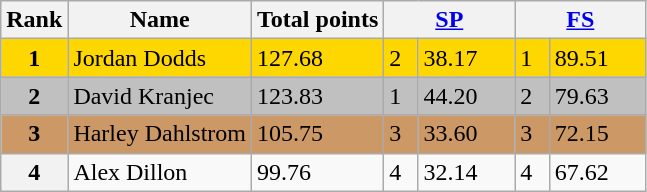<table class="wikitable sortable">
<tr>
<th>Rank</th>
<th>Name</th>
<th>Total points</th>
<th colspan="2" width="80px"><a href='#'>SP</a></th>
<th colspan="2" width="80px"><a href='#'>FS</a></th>
</tr>
<tr bgcolor="gold">
<td align="center"><strong>1</strong></td>
<td>Jordan Dodds</td>
<td>127.68</td>
<td>2</td>
<td>38.17</td>
<td>1</td>
<td>89.51</td>
</tr>
<tr bgcolor="silver">
<td align="center"><strong>2</strong></td>
<td>David Kranjec</td>
<td>123.83</td>
<td>1</td>
<td>44.20</td>
<td>2</td>
<td>79.63</td>
</tr>
<tr bgcolor="cc9966">
<td align="center"><strong>3</strong></td>
<td>Harley Dahlstrom</td>
<td>105.75</td>
<td>3</td>
<td>33.60</td>
<td>3</td>
<td>72.15</td>
</tr>
<tr>
<th>4</th>
<td>Alex Dillon</td>
<td>99.76</td>
<td>4</td>
<td>32.14</td>
<td>4</td>
<td>67.62</td>
</tr>
</table>
